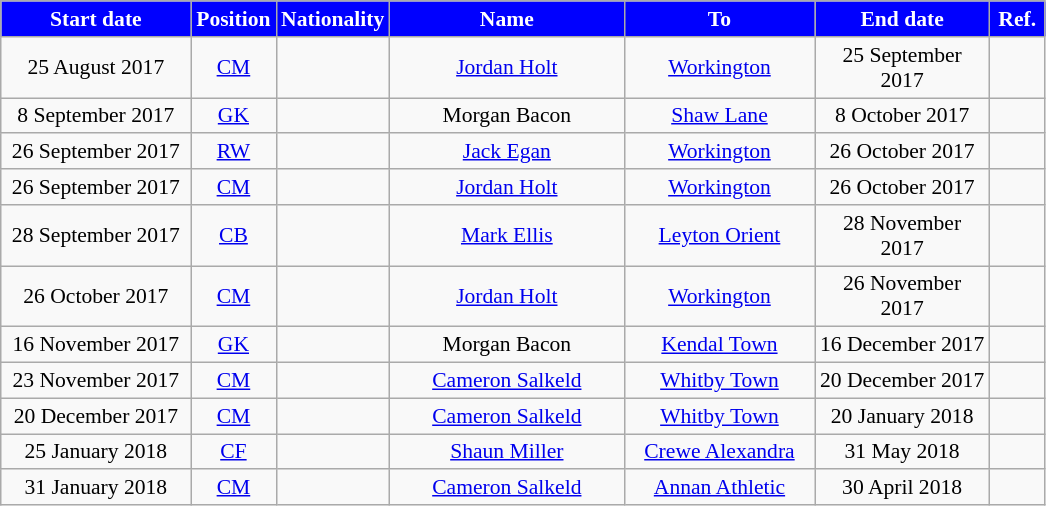<table class="wikitable"  style="text-align:center; font-size:90%; ">
<tr>
<th style="background:blue; color:white; width:120px;">Start date</th>
<th style="background:blue; color:white; width:50px;">Position</th>
<th style="background:blue; color:white; width:50px;">Nationality</th>
<th style="background:blue; color:white; width:150px;">Name</th>
<th style="background:blue; color:white; width:120px;">To</th>
<th style="background:blue; color:white; width:110px;">End date</th>
<th style="background:blue; color:white; width:30px;">Ref.</th>
</tr>
<tr>
<td>25 August 2017</td>
<td><a href='#'>CM</a></td>
<td></td>
<td><a href='#'>Jordan Holt</a></td>
<td> <a href='#'>Workington</a></td>
<td>25 September 2017</td>
<td></td>
</tr>
<tr>
<td>8 September 2017</td>
<td><a href='#'>GK</a></td>
<td></td>
<td>Morgan Bacon</td>
<td> <a href='#'>Shaw Lane</a></td>
<td>8 October 2017</td>
<td></td>
</tr>
<tr>
<td>26 September 2017</td>
<td><a href='#'>RW</a></td>
<td></td>
<td><a href='#'>Jack Egan</a></td>
<td> <a href='#'>Workington</a></td>
<td>26 October 2017</td>
<td></td>
</tr>
<tr>
<td>26 September 2017</td>
<td><a href='#'>CM</a></td>
<td></td>
<td><a href='#'>Jordan Holt</a></td>
<td> <a href='#'>Workington</a></td>
<td>26 October 2017</td>
<td></td>
</tr>
<tr>
<td>28 September 2017</td>
<td><a href='#'>CB</a></td>
<td></td>
<td><a href='#'>Mark Ellis</a></td>
<td> <a href='#'>Leyton Orient</a></td>
<td>28 November 2017</td>
<td></td>
</tr>
<tr>
<td>26 October 2017</td>
<td><a href='#'>CM</a></td>
<td></td>
<td><a href='#'>Jordan Holt</a></td>
<td> <a href='#'>Workington</a></td>
<td>26 November 2017</td>
<td></td>
</tr>
<tr>
<td>16 November 2017</td>
<td><a href='#'>GK</a></td>
<td></td>
<td>Morgan Bacon</td>
<td> <a href='#'>Kendal Town</a></td>
<td>16 December 2017</td>
<td></td>
</tr>
<tr>
<td>23 November 2017</td>
<td><a href='#'>CM</a></td>
<td></td>
<td><a href='#'>Cameron Salkeld</a></td>
<td> <a href='#'>Whitby Town</a></td>
<td>20 December 2017</td>
<td></td>
</tr>
<tr>
<td>20 December 2017</td>
<td><a href='#'>CM</a></td>
<td></td>
<td><a href='#'>Cameron Salkeld</a></td>
<td> <a href='#'>Whitby Town</a></td>
<td>20 January 2018</td>
<td></td>
</tr>
<tr>
<td>25 January 2018</td>
<td><a href='#'>CF</a></td>
<td></td>
<td><a href='#'>Shaun Miller</a></td>
<td> <a href='#'>Crewe Alexandra</a></td>
<td>31 May 2018</td>
<td></td>
</tr>
<tr>
<td>31 January 2018</td>
<td><a href='#'>CM</a></td>
<td></td>
<td><a href='#'>Cameron Salkeld</a></td>
<td> <a href='#'>Annan Athletic</a></td>
<td>30 April 2018</td>
<td></td>
</tr>
</table>
